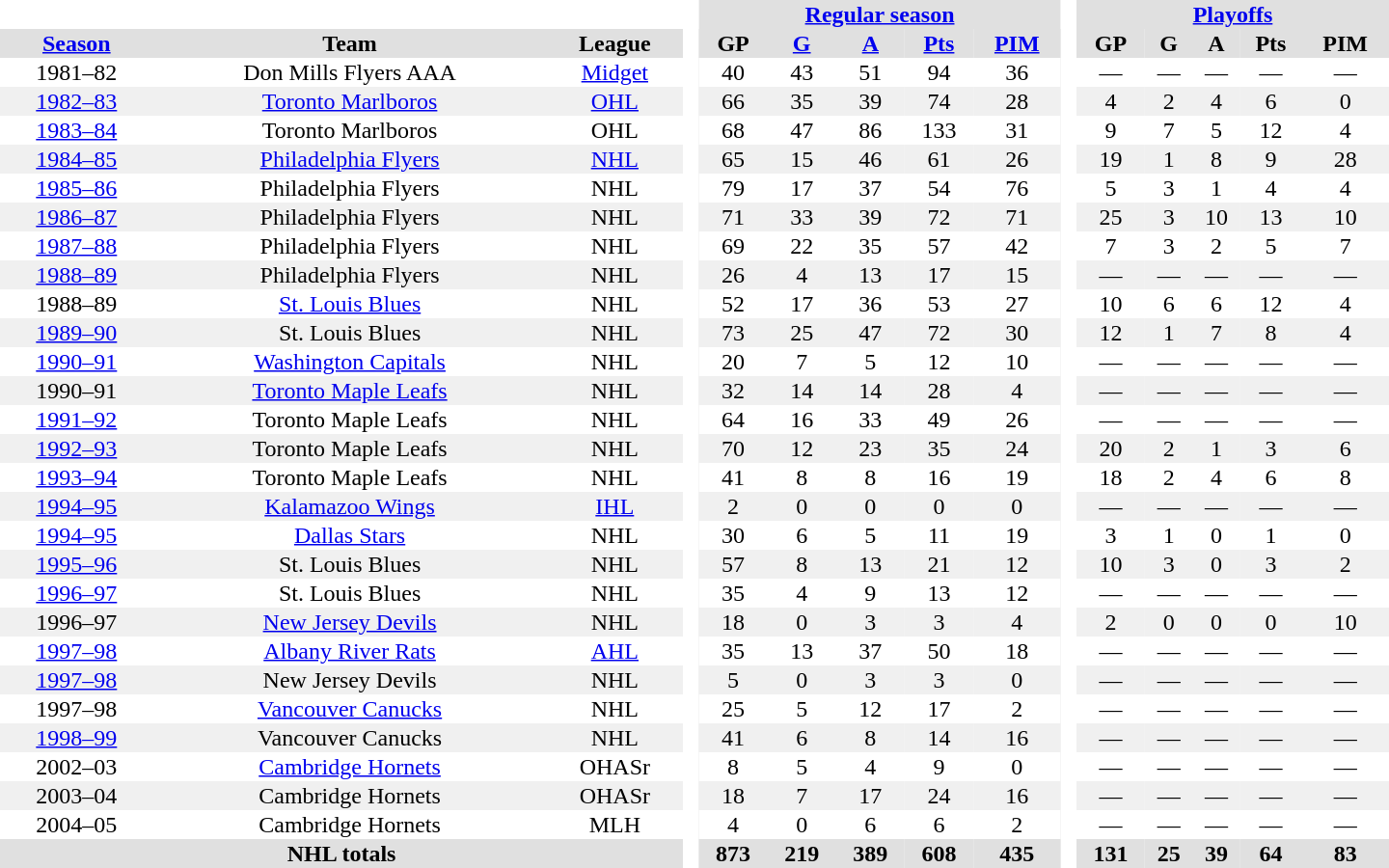<table border="0" cellpadding="1" cellspacing="0" style="text-align:center; width:60em">
<tr bgcolor="#e0e0e0">
<th colspan="3" bgcolor="#ffffff"> </th>
<th rowspan="99" bgcolor="#ffffff"> </th>
<th colspan="5"><a href='#'>Regular season</a></th>
<th rowspan="99" bgcolor="#ffffff"> </th>
<th colspan="5"><a href='#'>Playoffs</a></th>
</tr>
<tr bgcolor="#e0e0e0">
<th><a href='#'>Season</a></th>
<th>Team</th>
<th>League</th>
<th>GP</th>
<th><a href='#'>G</a></th>
<th><a href='#'>A</a></th>
<th><a href='#'>Pts</a></th>
<th><a href='#'>PIM</a></th>
<th>GP</th>
<th>G</th>
<th>A</th>
<th>Pts</th>
<th>PIM</th>
</tr>
<tr>
<td>1981–82</td>
<td>Don Mills Flyers AAA</td>
<td><a href='#'>Midget</a></td>
<td>40</td>
<td>43</td>
<td>51</td>
<td>94</td>
<td>36</td>
<td>—</td>
<td>—</td>
<td>—</td>
<td>—</td>
<td>—</td>
</tr>
<tr bgcolor="#f0f0f0">
<td><a href='#'>1982–83</a></td>
<td><a href='#'>Toronto Marlboros</a></td>
<td><a href='#'>OHL</a></td>
<td>66</td>
<td>35</td>
<td>39</td>
<td>74</td>
<td>28</td>
<td>4</td>
<td>2</td>
<td>4</td>
<td>6</td>
<td>0</td>
</tr>
<tr>
<td><a href='#'>1983–84</a></td>
<td>Toronto Marlboros</td>
<td>OHL</td>
<td>68</td>
<td>47</td>
<td>86</td>
<td>133</td>
<td>31</td>
<td>9</td>
<td>7</td>
<td>5</td>
<td>12</td>
<td>4</td>
</tr>
<tr bgcolor="#f0f0f0">
<td><a href='#'>1984–85</a></td>
<td><a href='#'>Philadelphia Flyers</a></td>
<td><a href='#'>NHL</a></td>
<td>65</td>
<td>15</td>
<td>46</td>
<td>61</td>
<td>26</td>
<td>19</td>
<td>1</td>
<td>8</td>
<td>9</td>
<td>28</td>
</tr>
<tr>
<td><a href='#'>1985–86</a></td>
<td>Philadelphia Flyers</td>
<td>NHL</td>
<td>79</td>
<td>17</td>
<td>37</td>
<td>54</td>
<td>76</td>
<td>5</td>
<td>3</td>
<td>1</td>
<td>4</td>
<td>4</td>
</tr>
<tr bgcolor="#f0f0f0">
<td><a href='#'>1986–87</a></td>
<td>Philadelphia Flyers</td>
<td>NHL</td>
<td>71</td>
<td>33</td>
<td>39</td>
<td>72</td>
<td>71</td>
<td>25</td>
<td>3</td>
<td>10</td>
<td>13</td>
<td>10</td>
</tr>
<tr>
<td><a href='#'>1987–88</a></td>
<td>Philadelphia Flyers</td>
<td>NHL</td>
<td>69</td>
<td>22</td>
<td>35</td>
<td>57</td>
<td>42</td>
<td>7</td>
<td>3</td>
<td>2</td>
<td>5</td>
<td>7</td>
</tr>
<tr bgcolor="#f0f0f0">
<td><a href='#'>1988–89</a></td>
<td>Philadelphia Flyers</td>
<td>NHL</td>
<td>26</td>
<td>4</td>
<td>13</td>
<td>17</td>
<td>15</td>
<td>—</td>
<td>—</td>
<td>—</td>
<td>—</td>
<td>—</td>
</tr>
<tr>
<td>1988–89</td>
<td><a href='#'>St. Louis Blues</a></td>
<td>NHL</td>
<td>52</td>
<td>17</td>
<td>36</td>
<td>53</td>
<td>27</td>
<td>10</td>
<td>6</td>
<td>6</td>
<td>12</td>
<td>4</td>
</tr>
<tr bgcolor="#f0f0f0">
<td><a href='#'>1989–90</a></td>
<td>St. Louis Blues</td>
<td>NHL</td>
<td>73</td>
<td>25</td>
<td>47</td>
<td>72</td>
<td>30</td>
<td>12</td>
<td>1</td>
<td>7</td>
<td>8</td>
<td>4</td>
</tr>
<tr>
<td><a href='#'>1990–91</a></td>
<td><a href='#'>Washington Capitals</a></td>
<td>NHL</td>
<td>20</td>
<td>7</td>
<td>5</td>
<td>12</td>
<td>10</td>
<td>—</td>
<td>—</td>
<td>—</td>
<td>—</td>
<td>—</td>
</tr>
<tr bgcolor="#f0f0f0">
<td>1990–91</td>
<td><a href='#'>Toronto Maple Leafs</a></td>
<td>NHL</td>
<td>32</td>
<td>14</td>
<td>14</td>
<td>28</td>
<td>4</td>
<td>—</td>
<td>—</td>
<td>—</td>
<td>—</td>
<td>—</td>
</tr>
<tr>
<td><a href='#'>1991–92</a></td>
<td>Toronto Maple Leafs</td>
<td>NHL</td>
<td>64</td>
<td>16</td>
<td>33</td>
<td>49</td>
<td>26</td>
<td>—</td>
<td>—</td>
<td>—</td>
<td>—</td>
<td>—</td>
</tr>
<tr bgcolor="#f0f0f0">
<td><a href='#'>1992–93</a></td>
<td>Toronto Maple Leafs</td>
<td>NHL</td>
<td>70</td>
<td>12</td>
<td>23</td>
<td>35</td>
<td>24</td>
<td>20</td>
<td>2</td>
<td>1</td>
<td>3</td>
<td>6</td>
</tr>
<tr>
<td><a href='#'>1993–94</a></td>
<td>Toronto Maple Leafs</td>
<td>NHL</td>
<td>41</td>
<td>8</td>
<td>8</td>
<td>16</td>
<td>19</td>
<td>18</td>
<td>2</td>
<td>4</td>
<td>6</td>
<td>8</td>
</tr>
<tr bgcolor="#f0f0f0">
<td><a href='#'>1994–95</a></td>
<td><a href='#'>Kalamazoo Wings</a></td>
<td><a href='#'>IHL</a></td>
<td>2</td>
<td>0</td>
<td>0</td>
<td>0</td>
<td>0</td>
<td>—</td>
<td>—</td>
<td>—</td>
<td>—</td>
<td>—</td>
</tr>
<tr>
<td><a href='#'>1994–95</a></td>
<td><a href='#'>Dallas Stars</a></td>
<td>NHL</td>
<td>30</td>
<td>6</td>
<td>5</td>
<td>11</td>
<td>19</td>
<td>3</td>
<td>1</td>
<td>0</td>
<td>1</td>
<td>0</td>
</tr>
<tr bgcolor="#f0f0f0">
<td><a href='#'>1995–96</a></td>
<td>St. Louis Blues</td>
<td>NHL</td>
<td>57</td>
<td>8</td>
<td>13</td>
<td>21</td>
<td>12</td>
<td>10</td>
<td>3</td>
<td>0</td>
<td>3</td>
<td>2</td>
</tr>
<tr>
<td><a href='#'>1996–97</a></td>
<td>St. Louis Blues</td>
<td>NHL</td>
<td>35</td>
<td>4</td>
<td>9</td>
<td>13</td>
<td>12</td>
<td>—</td>
<td>—</td>
<td>—</td>
<td>—</td>
<td>—</td>
</tr>
<tr bgcolor="#f0f0f0">
<td>1996–97</td>
<td><a href='#'>New Jersey Devils</a></td>
<td>NHL</td>
<td>18</td>
<td>0</td>
<td>3</td>
<td>3</td>
<td>4</td>
<td>2</td>
<td>0</td>
<td>0</td>
<td>0</td>
<td>10</td>
</tr>
<tr>
<td><a href='#'>1997–98</a></td>
<td><a href='#'>Albany River Rats</a></td>
<td><a href='#'>AHL</a></td>
<td>35</td>
<td>13</td>
<td>37</td>
<td>50</td>
<td>18</td>
<td>—</td>
<td>—</td>
<td>—</td>
<td>—</td>
<td>—</td>
</tr>
<tr bgcolor="#f0f0f0">
<td><a href='#'>1997–98</a></td>
<td>New Jersey Devils</td>
<td>NHL</td>
<td>5</td>
<td>0</td>
<td>3</td>
<td>3</td>
<td>0</td>
<td>—</td>
<td>—</td>
<td>—</td>
<td>—</td>
<td>—</td>
</tr>
<tr>
<td>1997–98</td>
<td><a href='#'>Vancouver Canucks</a></td>
<td>NHL</td>
<td>25</td>
<td>5</td>
<td>12</td>
<td>17</td>
<td>2</td>
<td>—</td>
<td>—</td>
<td>—</td>
<td>—</td>
<td>—</td>
</tr>
<tr bgcolor="#f0f0f0">
<td><a href='#'>1998–99</a></td>
<td>Vancouver Canucks</td>
<td>NHL</td>
<td>41</td>
<td>6</td>
<td>8</td>
<td>14</td>
<td>16</td>
<td>—</td>
<td>—</td>
<td>—</td>
<td>—</td>
<td>—</td>
</tr>
<tr>
<td>2002–03</td>
<td><a href='#'>Cambridge Hornets</a></td>
<td>OHASr</td>
<td>8</td>
<td>5</td>
<td>4</td>
<td>9</td>
<td>0</td>
<td>—</td>
<td>—</td>
<td>—</td>
<td>—</td>
<td>—</td>
</tr>
<tr bgcolor="#f0f0f0">
<td>2003–04</td>
<td>Cambridge Hornets</td>
<td>OHASr</td>
<td>18</td>
<td>7</td>
<td>17</td>
<td>24</td>
<td>16</td>
<td>—</td>
<td>—</td>
<td>—</td>
<td>—</td>
<td>—</td>
</tr>
<tr>
<td>2004–05</td>
<td>Cambridge Hornets</td>
<td>MLH</td>
<td>4</td>
<td>0</td>
<td>6</td>
<td>6</td>
<td>2</td>
<td>—</td>
<td>—</td>
<td>—</td>
<td>—</td>
<td>—</td>
</tr>
<tr style="background:#e0e0e0;">
<th colspan="3">NHL totals</th>
<th>873</th>
<th>219</th>
<th>389</th>
<th>608</th>
<th>435</th>
<th>131</th>
<th>25</th>
<th>39</th>
<th>64</th>
<th>83</th>
</tr>
</table>
